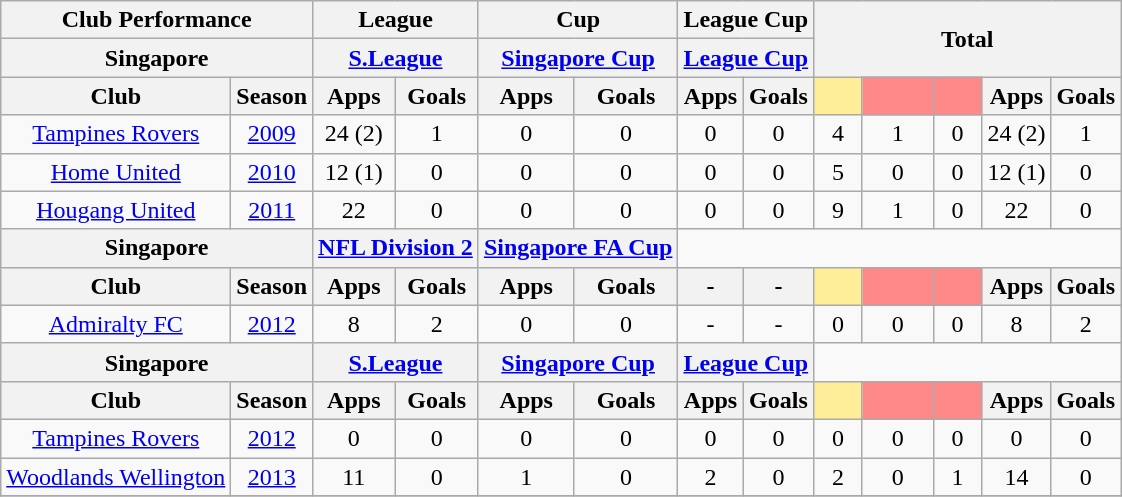<table class="wikitable" style="text-align:center">
<tr>
<th colspan="2">Club Performance</th>
<th colspan="2">League</th>
<th colspan="2">Cup</th>
<th colspan="2">League Cup</th>
<th colspan="5" rowspan="2">Total</th>
</tr>
<tr>
<th colspan="2">Singapore</th>
<th colspan="2"><a href='#'>S.League</a></th>
<th colspan="2"><a href='#'>Singapore Cup</a></th>
<th colspan="2"><a href='#'>League Cup</a></th>
</tr>
<tr>
<th>Club</th>
<th>Season</th>
<th>Apps</th>
<th>Goals</th>
<th>Apps</th>
<th>Goals</th>
<th>Apps</th>
<th>Goals</th>
<th style="width:25px; background:#fe9;"></th>
<th style="width:40px; background:#ff8888;"></th>
<th style="width:25px; background:#ff8888;"></th>
<th>Apps</th>
<th>Goals</th>
</tr>
<tr>
<td rowspan="1"><a href='#'>Tampines Rovers</a></td>
<td><a href='#'>2009</a></td>
<td>24 (2)</td>
<td>1</td>
<td>0</td>
<td>0</td>
<td>0</td>
<td>0</td>
<td>4</td>
<td>1</td>
<td>0</td>
<td>24 (2)</td>
<td>1</td>
</tr>
<tr>
<td rowspan="1"><a href='#'>Home United</a></td>
<td><a href='#'>2010</a></td>
<td>12 (1)</td>
<td>0</td>
<td>0</td>
<td>0</td>
<td>0</td>
<td>0</td>
<td>5</td>
<td>0</td>
<td>0</td>
<td>12 (1)</td>
<td>0</td>
</tr>
<tr>
<td rowspan="1"><a href='#'>Hougang United</a></td>
<td><a href='#'>2011</a></td>
<td>22</td>
<td>0</td>
<td>0</td>
<td>0</td>
<td>0</td>
<td>0</td>
<td>9</td>
<td>1</td>
<td>0</td>
<td>22</td>
<td>0</td>
</tr>
<tr>
<th colspan="2">Singapore</th>
<th colspan="2"><a href='#'>NFL Division 2</a></th>
<th colspan="2"><a href='#'>Singapore FA Cup</a></th>
</tr>
<tr>
<th>Club</th>
<th>Season</th>
<th>Apps</th>
<th>Goals</th>
<th>Apps</th>
<th>Goals</th>
<th>-</th>
<th>-</th>
<th style="width:25px; background:#fe9;"></th>
<th style="width:40px; background:#ff8888;"></th>
<th style="width:25px; background:#ff8888;"></th>
<th>Apps</th>
<th>Goals</th>
</tr>
<tr>
<td rowspan="1"><a href='#'>Admiralty FC</a></td>
<td><a href='#'>2012</a></td>
<td>8</td>
<td>2</td>
<td>0</td>
<td>0</td>
<td>-</td>
<td>-</td>
<td>0</td>
<td>0</td>
<td>0</td>
<td>8</td>
<td>2</td>
</tr>
<tr>
<th colspan="2">Singapore</th>
<th colspan="2"><a href='#'>S.League</a></th>
<th colspan="2"><a href='#'>Singapore Cup</a></th>
<th colspan="2"><a href='#'>League Cup</a></th>
</tr>
<tr>
<th>Club</th>
<th>Season</th>
<th>Apps</th>
<th>Goals</th>
<th>Apps</th>
<th>Goals</th>
<th>Apps</th>
<th>Goals</th>
<th style="width:25px; background:#fe9;"></th>
<th style="width:40px; background:#ff8888;"></th>
<th style="width:25px; background:#ff8888;"></th>
<th>Apps</th>
<th>Goals</th>
</tr>
<tr>
<td rowspan="1"><a href='#'>Tampines Rovers</a></td>
<td><a href='#'>2012</a></td>
<td>0</td>
<td>0</td>
<td>0</td>
<td>0</td>
<td>0</td>
<td>0</td>
<td>0</td>
<td>0</td>
<td>0</td>
<td>0</td>
<td>0</td>
</tr>
<tr>
<td rowspan="1"><a href='#'>Woodlands Wellington</a></td>
<td><a href='#'>2013</a></td>
<td>11</td>
<td>0</td>
<td>1</td>
<td>0</td>
<td>2</td>
<td>0</td>
<td>2</td>
<td>0</td>
<td>1</td>
<td>14</td>
<td>0</td>
</tr>
<tr>
</tr>
</table>
